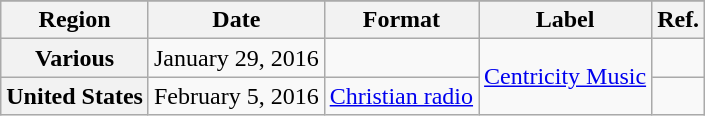<table class="wikitable plainrowheaders">
<tr>
</tr>
<tr>
<th scope="col">Region</th>
<th scope="col">Date</th>
<th scope="col">Format</th>
<th scope="col">Label</th>
<th scope="col">Ref.</th>
</tr>
<tr>
<th scope="row">Various</th>
<td>January 29, 2016</td>
<td></td>
<td rowspan="2"><a href='#'>Centricity Music</a></td>
<td></td>
</tr>
<tr>
<th scope="row">United States</th>
<td>February 5, 2016</td>
<td><a href='#'>Christian radio</a></td>
<td></td>
</tr>
</table>
